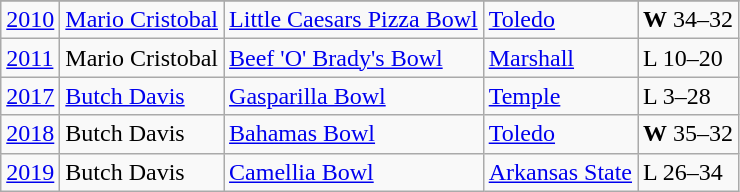<table class="wikitable">
<tr>
</tr>
<tr>
<td><a href='#'>2010</a></td>
<td><a href='#'>Mario Cristobal</a></td>
<td><a href='#'>Little Caesars Pizza Bowl</a></td>
<td><a href='#'>Toledo</a></td>
<td><strong>W</strong> 34–32</td>
</tr>
<tr>
<td><a href='#'>2011</a></td>
<td>Mario Cristobal</td>
<td><a href='#'>Beef 'O' Brady's Bowl</a></td>
<td><a href='#'>Marshall</a></td>
<td>L 10–20</td>
</tr>
<tr>
<td><a href='#'>2017</a></td>
<td><a href='#'>Butch Davis</a></td>
<td><a href='#'>Gasparilla Bowl</a></td>
<td><a href='#'>Temple</a></td>
<td>L 3–28</td>
</tr>
<tr>
<td><a href='#'>2018</a></td>
<td>Butch Davis</td>
<td><a href='#'>Bahamas Bowl</a></td>
<td><a href='#'>Toledo</a></td>
<td><strong>W</strong> 35–32</td>
</tr>
<tr>
<td><a href='#'>2019</a></td>
<td>Butch Davis</td>
<td><a href='#'>Camellia Bowl</a></td>
<td><a href='#'>Arkansas State</a></td>
<td>L 26–34</td>
</tr>
</table>
